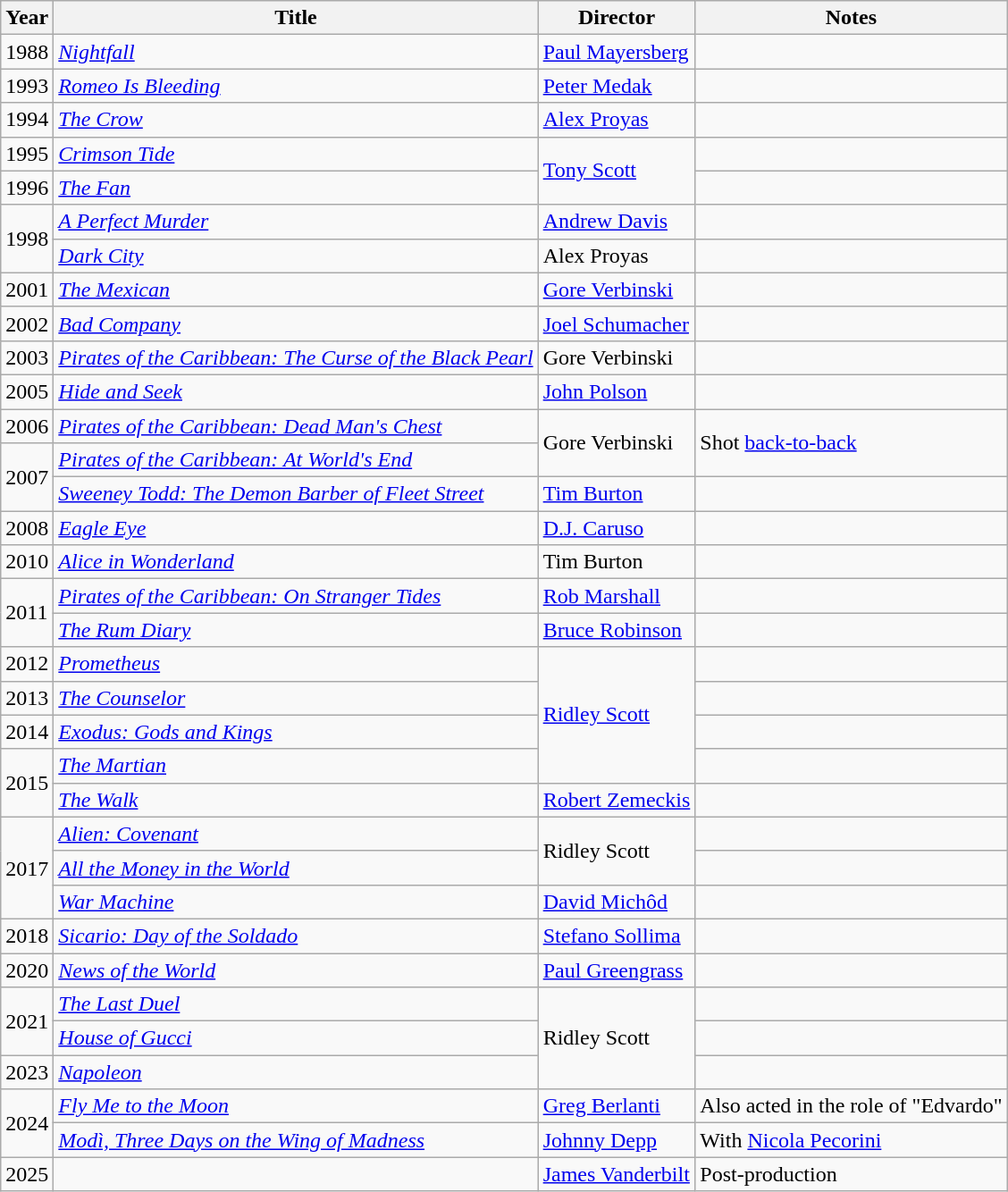<table class="wikitable">
<tr>
<th>Year</th>
<th>Title</th>
<th>Director</th>
<th>Notes</th>
</tr>
<tr>
<td>1988</td>
<td><em><a href='#'>Nightfall</a></em></td>
<td><a href='#'>Paul Mayersberg</a></td>
<td></td>
</tr>
<tr>
<td>1993</td>
<td><em><a href='#'>Romeo Is Bleeding</a></em></td>
<td><a href='#'>Peter Medak</a></td>
<td></td>
</tr>
<tr>
<td>1994</td>
<td><em><a href='#'>The Crow</a></em></td>
<td><a href='#'>Alex Proyas</a></td>
<td></td>
</tr>
<tr>
<td>1995</td>
<td><em><a href='#'>Crimson Tide</a></em></td>
<td rowspan=2><a href='#'>Tony Scott</a></td>
<td></td>
</tr>
<tr>
<td>1996</td>
<td><em><a href='#'>The Fan</a></em></td>
<td></td>
</tr>
<tr>
<td rowspan=2>1998</td>
<td><em><a href='#'>A Perfect Murder</a></em></td>
<td><a href='#'>Andrew Davis</a></td>
<td></td>
</tr>
<tr>
<td><em><a href='#'>Dark City</a></em></td>
<td>Alex Proyas</td>
<td></td>
</tr>
<tr>
<td>2001</td>
<td><em><a href='#'>The Mexican</a></em></td>
<td><a href='#'>Gore Verbinski</a></td>
<td></td>
</tr>
<tr>
<td>2002</td>
<td><em><a href='#'>Bad Company</a></em></td>
<td><a href='#'>Joel Schumacher</a></td>
<td></td>
</tr>
<tr>
<td>2003</td>
<td><em><a href='#'>Pirates of the Caribbean: The Curse of the Black Pearl</a></em></td>
<td>Gore Verbinski</td>
<td></td>
</tr>
<tr>
<td>2005</td>
<td><em><a href='#'>Hide and Seek</a></em></td>
<td><a href='#'>John Polson</a></td>
<td></td>
</tr>
<tr>
<td>2006</td>
<td><em><a href='#'>Pirates of the Caribbean: Dead Man's Chest</a></em></td>
<td rowspan=2>Gore Verbinski</td>
<td rowspan=2>Shot <a href='#'>back-to-back</a></td>
</tr>
<tr>
<td rowspan=2>2007</td>
<td><em><a href='#'>Pirates of the Caribbean: At World's End</a></em></td>
</tr>
<tr>
<td><em><a href='#'>Sweeney Todd: The Demon Barber of Fleet Street</a></em></td>
<td><a href='#'>Tim Burton</a></td>
<td></td>
</tr>
<tr>
<td>2008</td>
<td><em><a href='#'>Eagle Eye</a></em></td>
<td><a href='#'>D.J. Caruso</a></td>
<td></td>
</tr>
<tr>
<td>2010</td>
<td><em><a href='#'>Alice in Wonderland</a></em></td>
<td>Tim Burton</td>
<td></td>
</tr>
<tr>
<td rowspan=2>2011</td>
<td><em><a href='#'>Pirates of the Caribbean: On Stranger Tides</a></em></td>
<td><a href='#'>Rob Marshall</a></td>
<td></td>
</tr>
<tr>
<td><em><a href='#'>The Rum Diary</a></em></td>
<td><a href='#'>Bruce Robinson</a></td>
<td></td>
</tr>
<tr>
<td>2012</td>
<td><em><a href='#'>Prometheus</a></em></td>
<td rowspan=4><a href='#'>Ridley Scott</a></td>
<td></td>
</tr>
<tr>
<td>2013</td>
<td><em><a href='#'>The Counselor</a></em></td>
<td></td>
</tr>
<tr>
<td>2014</td>
<td><em><a href='#'>Exodus: Gods and Kings</a></em></td>
<td></td>
</tr>
<tr>
<td rowspan=2>2015</td>
<td><em><a href='#'>The Martian</a></em></td>
<td></td>
</tr>
<tr>
<td><em><a href='#'>The Walk</a></em></td>
<td><a href='#'>Robert Zemeckis</a></td>
<td></td>
</tr>
<tr>
<td rowspan=3>2017</td>
<td><em><a href='#'>Alien: Covenant</a></em></td>
<td rowspan=2>Ridley Scott</td>
<td></td>
</tr>
<tr>
<td><em><a href='#'>All the Money in the World</a></em></td>
<td></td>
</tr>
<tr>
<td><em><a href='#'>War Machine</a></em></td>
<td><a href='#'>David Michôd</a></td>
<td></td>
</tr>
<tr>
<td>2018</td>
<td><em><a href='#'>Sicario: Day of the Soldado</a></em></td>
<td><a href='#'>Stefano Sollima</a></td>
<td></td>
</tr>
<tr>
<td>2020</td>
<td><em><a href='#'>News of the World</a></em></td>
<td><a href='#'>Paul Greengrass</a></td>
<td></td>
</tr>
<tr>
<td rowspan=2>2021</td>
<td><em><a href='#'>The Last Duel</a></em></td>
<td rowspan=3>Ridley Scott</td>
<td></td>
</tr>
<tr>
<td><em><a href='#'>House of Gucci</a></em></td>
<td></td>
</tr>
<tr>
<td>2023</td>
<td><em><a href='#'>Napoleon</a></em></td>
<td></td>
</tr>
<tr>
<td rowspan=2>2024</td>
<td><em><a href='#'>Fly Me to the Moon</a></em></td>
<td><a href='#'>Greg Berlanti</a></td>
<td>Also acted in the role of "Edvardo"</td>
</tr>
<tr>
<td><em><a href='#'>Modì, Three Days on the Wing of Madness</a></em></td>
<td><a href='#'>Johnny Depp</a></td>
<td>With <a href='#'>Nicola Pecorini</a></td>
</tr>
<tr>
<td>2025</td>
<td></td>
<td><a href='#'>James Vanderbilt</a></td>
<td>Post-production</td>
</tr>
</table>
